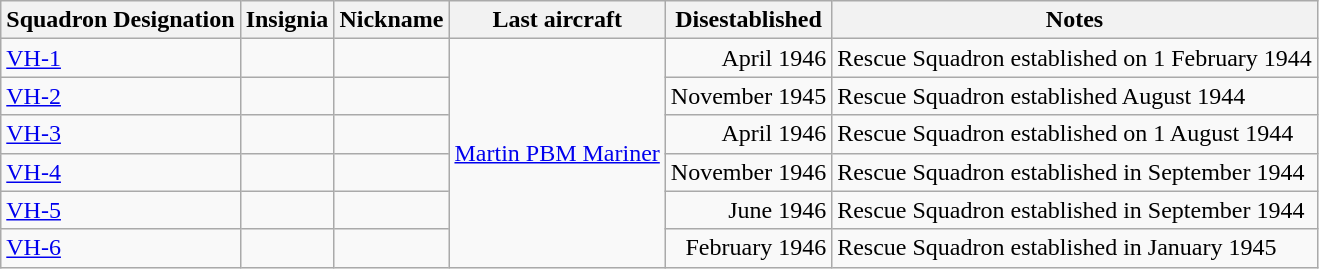<table class="wikitable sortable">
<tr>
<th>Squadron Designation</th>
<th>Insignia</th>
<th>Nickname</th>
<th>Last aircraft</th>
<th>Disestablished</th>
<th>Notes</th>
</tr>
<tr>
<td><a href='#'>VH-1</a></td>
<td></td>
<td></td>
<td rowspan="6"><a href='#'>Martin PBM Mariner</a></td>
<td style="text-align:right;">April 1946</td>
<td>Rescue Squadron established on 1 February 1944</td>
</tr>
<tr>
<td><a href='#'>VH-2</a></td>
<td></td>
<td></td>
<td style="text-align:right;">November 1945</td>
<td>Rescue Squadron established August 1944</td>
</tr>
<tr>
<td><a href='#'>VH-3</a></td>
<td></td>
<td></td>
<td style="text-align:right;">April 1946</td>
<td>Rescue Squadron established on 1 August 1944</td>
</tr>
<tr>
<td><a href='#'>VH-4</a></td>
<td></td>
<td></td>
<td style="text-align:right;">November 1946</td>
<td>Rescue Squadron established in September 1944</td>
</tr>
<tr>
<td><a href='#'>VH-5</a></td>
<td></td>
<td></td>
<td style="text-align:right;">June 1946</td>
<td>Rescue Squadron established in September 1944</td>
</tr>
<tr>
<td><a href='#'>VH-6</a></td>
<td></td>
<td></td>
<td style="text-align:right;">February 1946</td>
<td>Rescue Squadron established in January 1945</td>
</tr>
</table>
